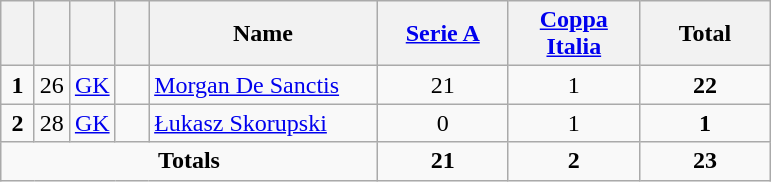<table class="wikitable" style="text-align:center">
<tr>
<th width=15></th>
<th width=15></th>
<th width=15></th>
<th width=15></th>
<th width=145>Name</th>
<th width=80><a href='#'>Serie A</a></th>
<th width=80><a href='#'>Coppa Italia</a></th>
<th width=80>Total</th>
</tr>
<tr>
<td><strong>1</strong></td>
<td>26</td>
<td><a href='#'>GK</a></td>
<td></td>
<td align=left><a href='#'>Morgan De Sanctis</a></td>
<td>21</td>
<td>1</td>
<td><strong>22</strong></td>
</tr>
<tr>
<td><strong>2</strong></td>
<td>28</td>
<td><a href='#'>GK</a></td>
<td></td>
<td align=left><a href='#'>Łukasz Skorupski</a></td>
<td>0</td>
<td>1</td>
<td><strong>1</strong></td>
</tr>
<tr>
<td colspan=5><strong>Totals</strong></td>
<td><strong>21</strong></td>
<td><strong>2</strong></td>
<td><strong>23</strong></td>
</tr>
</table>
